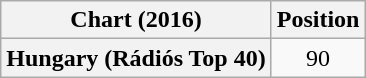<table class="wikitable plainrowheaders" style="text-align:center">
<tr>
<th scope="col">Chart (2016)</th>
<th scope="col">Position</th>
</tr>
<tr>
<th scope="row">Hungary (Rádiós Top 40)</th>
<td>90</td>
</tr>
</table>
